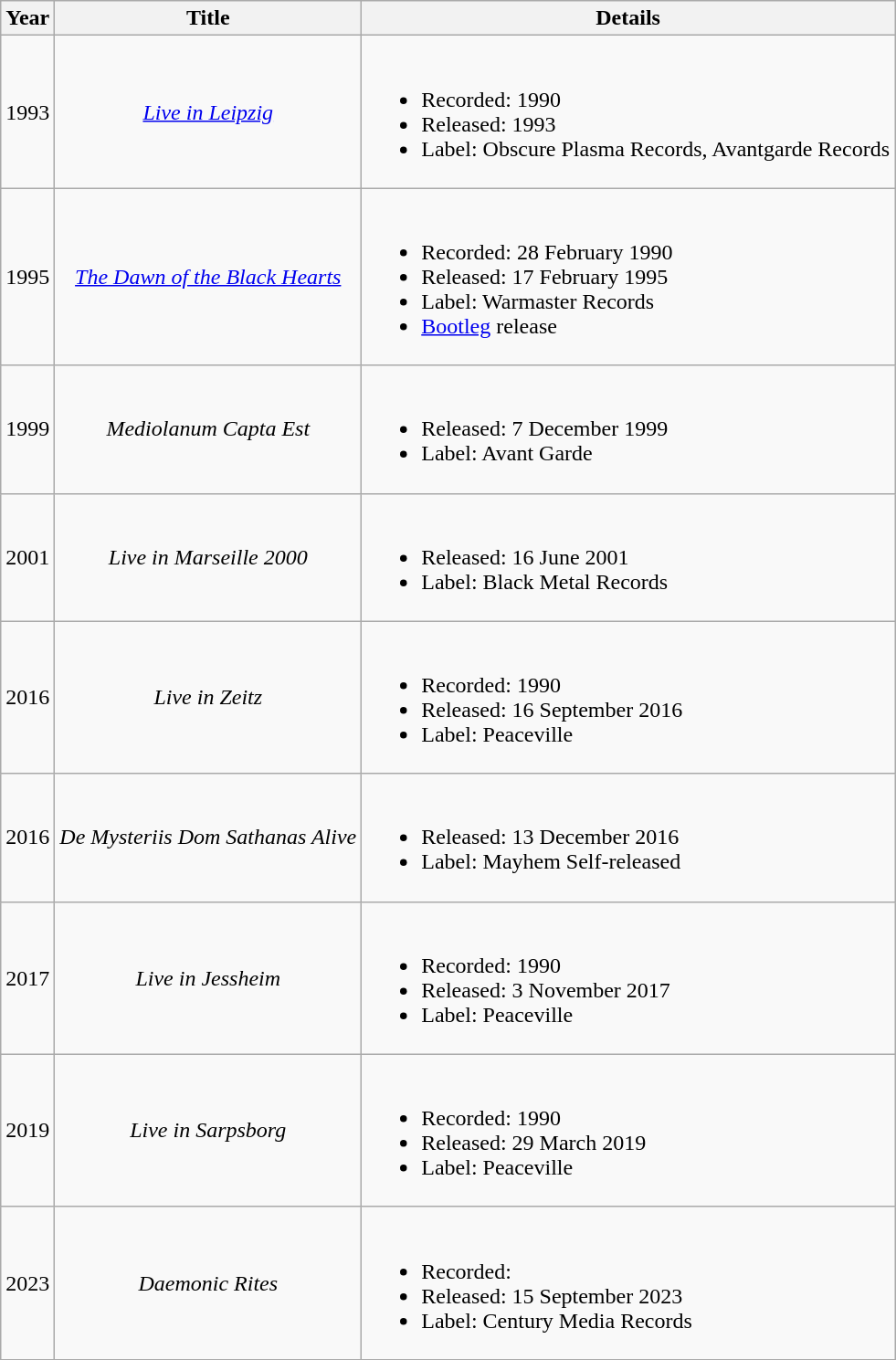<table class="wikitable">
<tr>
<th>Year</th>
<th>Title</th>
<th>Details</th>
</tr>
<tr>
<td>1993</td>
<td style="text-align:center;"><em><a href='#'>Live in Leipzig</a></em></td>
<td><br><ul><li>Recorded: 1990</li><li>Released: 1993</li><li>Label: Obscure Plasma Records, Avantgarde Records</li></ul></td>
</tr>
<tr>
<td>1995</td>
<td style="text-align:center;"><em><a href='#'>The Dawn of the Black Hearts</a></em></td>
<td><br><ul><li>Recorded: 28 February 1990</li><li>Released: 17 February 1995</li><li>Label: Warmaster Records</li><li><a href='#'>Bootleg</a> release</li></ul></td>
</tr>
<tr>
<td>1999</td>
<td style="text-align:center;"><em>Mediolanum Capta Est</em></td>
<td><br><ul><li>Released: 7 December 1999</li><li>Label: Avant Garde</li></ul></td>
</tr>
<tr>
<td>2001</td>
<td style="text-align:center;"><em>Live in Marseille 2000</em></td>
<td><br><ul><li>Released: 16 June 2001</li><li>Label: Black Metal Records</li></ul></td>
</tr>
<tr>
<td>2016</td>
<td style="text-align:center;"><em>Live in Zeitz</em></td>
<td><br><ul><li>Recorded: 1990</li><li>Released: 16 September 2016</li><li>Label: Peaceville</li></ul></td>
</tr>
<tr>
<td>2016</td>
<td style="text-align:center;"><em>De Mysteriis Dom Sathanas Alive</em></td>
<td><br><ul><li>Released: 13 December 2016</li><li>Label: Mayhem Self-released</li></ul></td>
</tr>
<tr>
<td>2017</td>
<td style="text-align:center;"><em>Live in Jessheim</em></td>
<td><br><ul><li>Recorded: 1990</li><li>Released: 3 November 2017</li><li>Label: Peaceville</li></ul></td>
</tr>
<tr>
<td>2019</td>
<td style="text-align:center;"><em>Live in Sarpsborg</em></td>
<td><br><ul><li>Recorded: 1990</li><li>Released: 29 March 2019</li><li>Label: Peaceville</li></ul></td>
</tr>
<tr>
<td>2023</td>
<td style="text-align:center;"><em>Daemonic Rites</em></td>
<td><br><ul><li>Recorded:</li><li>Released: 15 September 2023</li><li>Label: Century Media Records</li></ul></td>
</tr>
</table>
